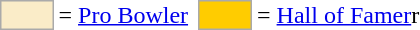<table>
<tr>
<td style="background-color:#faecc8; border:1px solid #aaaaaa; width:2em;"></td>
<td>= <a href='#'>Pro Bowler</a> </td>
<td></td>
<td style="background-color:#FFCC00; border:1px solid #aaaaaa; width:2em;"></td>
<td>= <a href='#'>Hall of Famer</a>r</td>
</tr>
</table>
